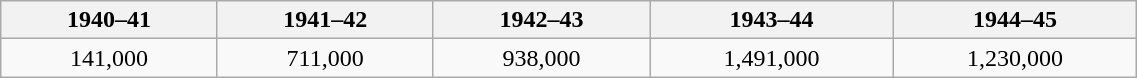<table class="wikitable" style="width: 60%">
<tr>
<th colspan="1" style="text-align: center;">1940–41</th>
<th colspan="1" style="text-align: center;">1941–42</th>
<th colspan="1" style="text-align: center;">1942–43</th>
<th colspan="1" style="text-align: center;">1943–44</th>
<th colspan="1" style="text-align: center;">1944–45</th>
</tr>
<tr>
<td colspan="1" style="text-align: center;">141,000</td>
<td colspan="1" style="text-align: center;">711,000</td>
<td colspan="1" style="text-align: center;">938,000</td>
<td colspan="1" style="text-align: center;">1,491,000</td>
<td colspan="1" style="text-align: center;">1,230,000</td>
</tr>
</table>
